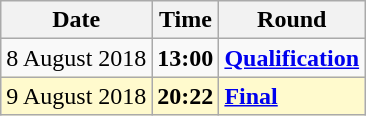<table class="wikitable">
<tr>
<th>Date</th>
<th>Time</th>
<th>Round</th>
</tr>
<tr>
<td>8 August 2018</td>
<td><strong>13:00</strong></td>
<td><strong><a href='#'>Qualification</a></strong></td>
</tr>
<tr style=background:lemonchiffon>
<td>9 August 2018</td>
<td><strong>20:22</strong></td>
<td><strong><a href='#'>Final</a></strong></td>
</tr>
</table>
